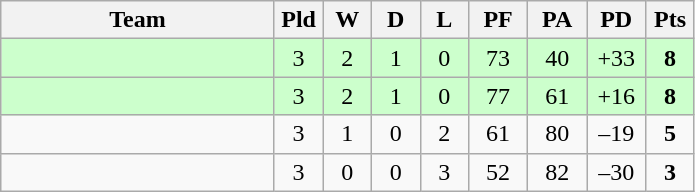<table class="wikitable" style="text-align:center;">
<tr>
<th width=175>Team</th>
<th width=25 abbr="Played">Pld</th>
<th width=25 abbr="Won">W</th>
<th width=25 abbr="Drawn">D</th>
<th width=25 abbr="Lost">L</th>
<th width=32 abbr="Points for">PF</th>
<th width=32 abbr="Points against">PA</th>
<th width=32 abbr="Points difference">PD</th>
<th width=25 abbr="Points">Pts</th>
</tr>
<tr bgcolor=ccffcc>
<td align=left></td>
<td>3</td>
<td>2</td>
<td>1</td>
<td>0</td>
<td>73</td>
<td>40</td>
<td>+33</td>
<td><strong>8</strong></td>
</tr>
<tr bgcolor=ccffcc>
<td align=left></td>
<td>3</td>
<td>2</td>
<td>1</td>
<td>0</td>
<td>77</td>
<td>61</td>
<td>+16</td>
<td><strong>8</strong></td>
</tr>
<tr>
<td align=left></td>
<td>3</td>
<td>1</td>
<td>0</td>
<td>2</td>
<td>61</td>
<td>80</td>
<td>–19</td>
<td><strong>5</strong></td>
</tr>
<tr>
<td align=left></td>
<td>3</td>
<td>0</td>
<td>0</td>
<td>3</td>
<td>52</td>
<td>82</td>
<td>–30</td>
<td><strong>3</strong></td>
</tr>
</table>
